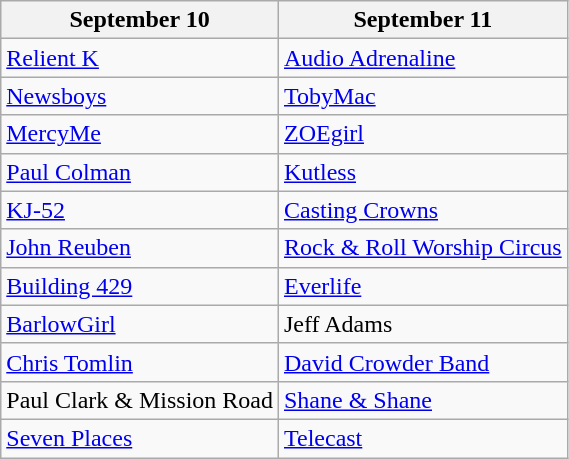<table class="wikitable">
<tr>
<th>September 10</th>
<th>September 11</th>
</tr>
<tr>
<td><a href='#'>Relient K</a></td>
<td><a href='#'>Audio Adrenaline</a></td>
</tr>
<tr>
<td><a href='#'>Newsboys</a></td>
<td><a href='#'>TobyMac</a></td>
</tr>
<tr>
<td><a href='#'>MercyMe</a></td>
<td><a href='#'>ZOEgirl</a></td>
</tr>
<tr>
<td><a href='#'>Paul Colman</a></td>
<td><a href='#'>Kutless</a></td>
</tr>
<tr>
<td><a href='#'>KJ-52</a></td>
<td><a href='#'>Casting Crowns</a></td>
</tr>
<tr>
<td><a href='#'>John Reuben</a></td>
<td><a href='#'>Rock & Roll Worship Circus</a></td>
</tr>
<tr>
<td><a href='#'>Building 429</a></td>
<td><a href='#'>Everlife</a></td>
</tr>
<tr>
<td><a href='#'>BarlowGirl</a></td>
<td>Jeff Adams</td>
</tr>
<tr>
<td><a href='#'>Chris Tomlin</a></td>
<td><a href='#'>David Crowder Band</a></td>
</tr>
<tr>
<td>Paul Clark & Mission Road</td>
<td><a href='#'>Shane & Shane</a></td>
</tr>
<tr>
<td><a href='#'>Seven Places</a></td>
<td><a href='#'>Telecast</a></td>
</tr>
</table>
